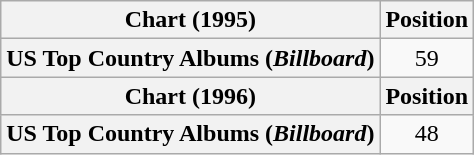<table class="wikitable plainrowheaders" style="text-align:center">
<tr>
<th scope="col">Chart (1995)</th>
<th scope="col">Position</th>
</tr>
<tr>
<th scope="row">US Top Country Albums (<em>Billboard</em>)</th>
<td>59</td>
</tr>
<tr>
<th scope="col">Chart (1996)</th>
<th scope="col">Position</th>
</tr>
<tr>
<th scope="row">US Top Country Albums (<em>Billboard</em>)</th>
<td>48</td>
</tr>
</table>
